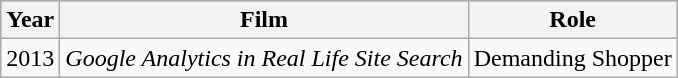<table class="wikitable">
<tr style="background:#B0C4DE;">
<th>Year</th>
<th>Film</th>
<th>Role</th>
</tr>
<tr>
<td>2013</td>
<td><em>Google Analytics in Real Life Site Search</em></td>
<td>Demanding Shopper</td>
</tr>
</table>
